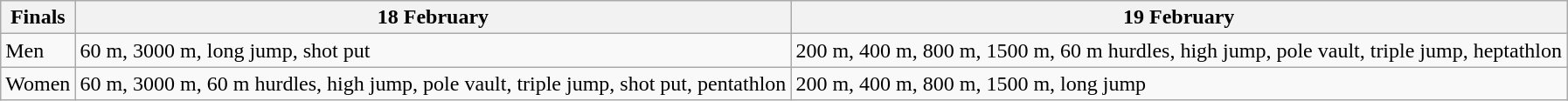<table class=wikitable>
<tr>
<th scope="col">Finals</th>
<th scope="col">18 February</th>
<th scope="col">19 February</th>
</tr>
<tr>
<td>Men</td>
<td>60 m, 3000 m, long jump, shot put</td>
<td>200 m, 400 m, 800 m, 1500 m, 60 m hurdles, high jump, pole vault, triple jump, heptathlon</td>
</tr>
<tr>
<td>Women</td>
<td>60 m, 3000 m, 60 m hurdles, high jump, pole vault, triple jump, shot put, pentathlon</td>
<td>200 m, 400 m, 800 m, 1500 m, long jump</td>
</tr>
</table>
